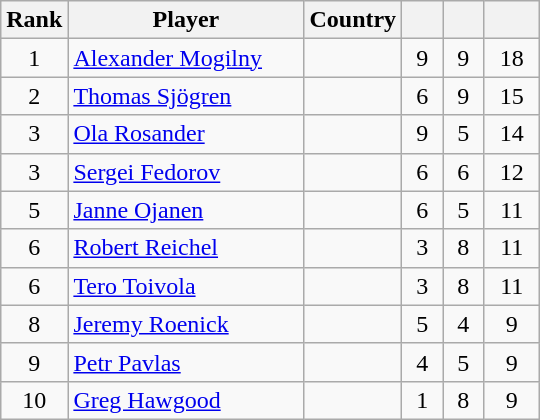<table class="wikitable sortable" style="text-align: center;">
<tr>
<th width=30>Rank</th>
<th width=150>Player</th>
<th>Country</th>
<th width=20></th>
<th width=20></th>
<th width=30></th>
</tr>
<tr>
<td>1</td>
<td align=left><a href='#'>Alexander Mogilny</a></td>
<td align=left></td>
<td>9</td>
<td>9</td>
<td>18</td>
</tr>
<tr>
<td>2</td>
<td align=left><a href='#'>Thomas Sjögren</a></td>
<td align=left></td>
<td>6</td>
<td>9</td>
<td>15</td>
</tr>
<tr>
<td>3</td>
<td align=left><a href='#'>Ola Rosander</a></td>
<td align=left></td>
<td>9</td>
<td>5</td>
<td>14</td>
</tr>
<tr>
<td>3</td>
<td align=left><a href='#'>Sergei Fedorov</a></td>
<td align=left></td>
<td>6</td>
<td>6</td>
<td>12</td>
</tr>
<tr>
<td>5</td>
<td align=left><a href='#'>Janne Ojanen</a></td>
<td align=left></td>
<td>6</td>
<td>5</td>
<td>11</td>
</tr>
<tr>
<td>6</td>
<td align=left><a href='#'>Robert Reichel</a></td>
<td align=left></td>
<td>3</td>
<td>8</td>
<td>11</td>
</tr>
<tr>
<td>6</td>
<td align=left><a href='#'>Tero Toivola</a></td>
<td align=left></td>
<td>3</td>
<td>8</td>
<td>11</td>
</tr>
<tr>
<td>8</td>
<td align=left><a href='#'>Jeremy Roenick</a></td>
<td align=left></td>
<td>5</td>
<td>4</td>
<td>9</td>
</tr>
<tr>
<td>9</td>
<td align=left><a href='#'>Petr Pavlas</a></td>
<td align=left></td>
<td>4</td>
<td>5</td>
<td>9</td>
</tr>
<tr>
<td>10</td>
<td align=left><a href='#'>Greg Hawgood</a></td>
<td align=left></td>
<td>1</td>
<td>8</td>
<td>9</td>
</tr>
</table>
